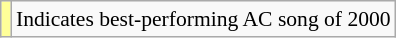<table class="wikitable" style="font-size:90%;">
<tr>
<td style="background-color:#FFFF99"></td>
<td>Indicates best-performing AC song of 2000</td>
</tr>
</table>
